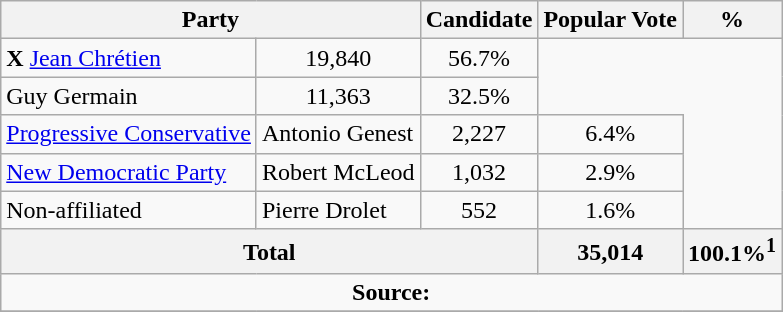<table class="wikitable">
<tr>
<th colspan="2">Party</th>
<th>Candidate</th>
<th>Popular Vote</th>
<th>%</th>
</tr>
<tr>
<td> <strong>X</strong> <a href='#'>Jean Chrétien</a></td>
<td align=center>19,840</td>
<td align=center>56.7%</td>
</tr>
<tr>
<td>Guy Germain</td>
<td align=center>11,363</td>
<td align=center>32.5%</td>
</tr>
<tr>
<td><a href='#'>Progressive Conservative</a></td>
<td>Antonio Genest</td>
<td align=center>2,227</td>
<td align=center>6.4%</td>
</tr>
<tr>
<td><a href='#'>New Democratic Party</a></td>
<td>Robert McLeod</td>
<td align=center>1,032</td>
<td align=center>2.9%</td>
</tr>
<tr>
<td>Non-affiliated</td>
<td>Pierre Drolet</td>
<td align=center>552</td>
<td align=center>1.6%</td>
</tr>
<tr>
<th colspan=3>Total</th>
<th>35,014</th>
<th>100.1%<sup>1</sup></th>
</tr>
<tr>
<td align="center" colspan=5><strong>Source:</strong> </td>
</tr>
<tr>
</tr>
</table>
